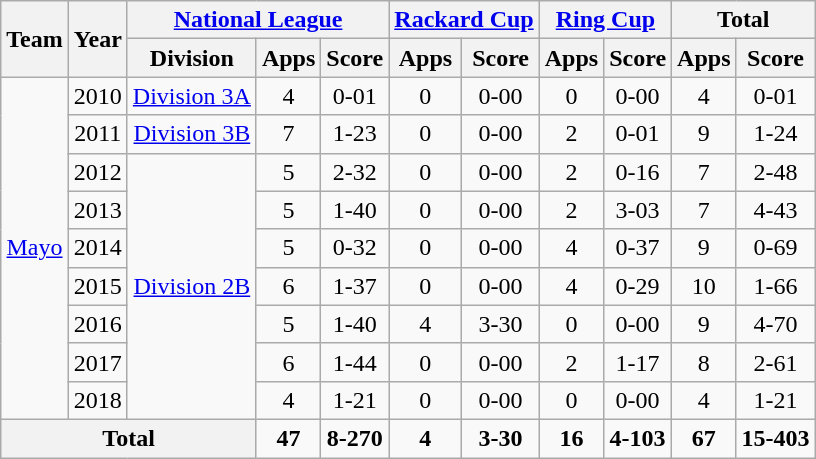<table class="wikitable" style="text-align:center">
<tr>
<th rowspan="2">Team</th>
<th rowspan="2">Year</th>
<th colspan="3"><a href='#'>National League</a></th>
<th colspan="2"><a href='#'>Rackard Cup</a></th>
<th colspan="2"><a href='#'>Ring Cup</a></th>
<th colspan="2">Total</th>
</tr>
<tr>
<th>Division</th>
<th>Apps</th>
<th>Score</th>
<th>Apps</th>
<th>Score</th>
<th>Apps</th>
<th>Score</th>
<th>Apps</th>
<th>Score</th>
</tr>
<tr>
<td rowspan="9"><a href='#'>Mayo</a></td>
<td>2010</td>
<td rowspan="1"><a href='#'>Division 3A</a></td>
<td>4</td>
<td>0-01</td>
<td>0</td>
<td>0-00</td>
<td>0</td>
<td>0-00</td>
<td>4</td>
<td>0-01</td>
</tr>
<tr>
<td>2011</td>
<td rowspan="1"><a href='#'>Division 3B</a></td>
<td>7</td>
<td>1-23</td>
<td>0</td>
<td>0-00</td>
<td>2</td>
<td>0-01</td>
<td>9</td>
<td>1-24</td>
</tr>
<tr>
<td>2012</td>
<td rowspan="7"><a href='#'>Division 2B</a></td>
<td>5</td>
<td>2-32</td>
<td>0</td>
<td>0-00</td>
<td>2</td>
<td>0-16</td>
<td>7</td>
<td>2-48</td>
</tr>
<tr>
<td>2013</td>
<td>5</td>
<td>1-40</td>
<td>0</td>
<td>0-00</td>
<td>2</td>
<td>3-03</td>
<td>7</td>
<td>4-43</td>
</tr>
<tr>
<td>2014</td>
<td>5</td>
<td>0-32</td>
<td>0</td>
<td>0-00</td>
<td>4</td>
<td>0-37</td>
<td>9</td>
<td>0-69</td>
</tr>
<tr>
<td>2015</td>
<td>6</td>
<td>1-37</td>
<td>0</td>
<td>0-00</td>
<td>4</td>
<td>0-29</td>
<td>10</td>
<td>1-66</td>
</tr>
<tr>
<td>2016</td>
<td>5</td>
<td>1-40</td>
<td>4</td>
<td>3-30</td>
<td>0</td>
<td>0-00</td>
<td>9</td>
<td>4-70</td>
</tr>
<tr>
<td>2017</td>
<td>6</td>
<td>1-44</td>
<td>0</td>
<td>0-00</td>
<td>2</td>
<td>1-17</td>
<td>8</td>
<td>2-61</td>
</tr>
<tr>
<td>2018</td>
<td>4</td>
<td>1-21</td>
<td>0</td>
<td>0-00</td>
<td>0</td>
<td>0-00</td>
<td>4</td>
<td>1-21</td>
</tr>
<tr>
<th colspan="3">Total</th>
<td><strong>47</strong></td>
<td><strong>8-270</strong></td>
<td><strong>4</strong></td>
<td><strong>3-30</strong></td>
<td><strong>16</strong></td>
<td><strong>4-103</strong></td>
<td><strong>67</strong></td>
<td><strong>15-403</strong></td>
</tr>
</table>
